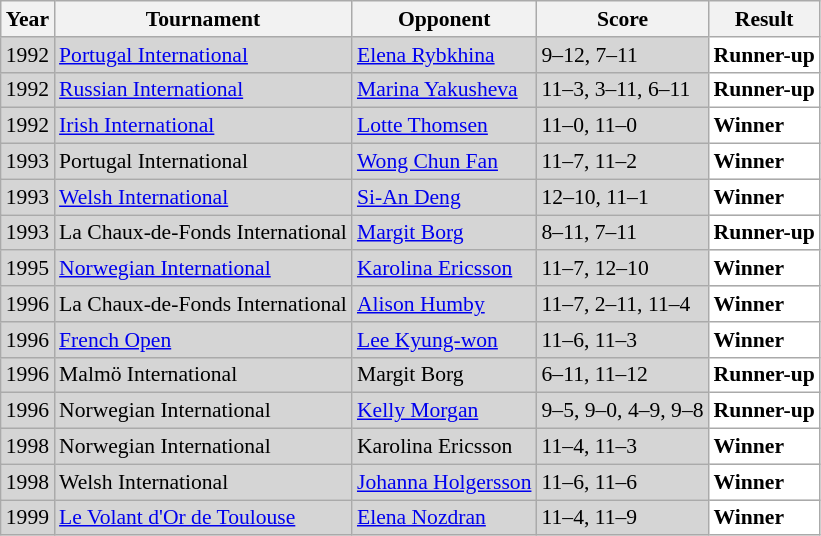<table class="sortable wikitable" style="font-size: 90%">
<tr>
<th>Year</th>
<th>Tournament</th>
<th>Opponent</th>
<th>Score</th>
<th>Result</th>
</tr>
<tr style="background:#D5D5D5">
<td align="center">1992</td>
<td align="left"><a href='#'>Portugal International</a></td>
<td align="left"> <a href='#'>Elena Rybkhina</a></td>
<td align="left">9–12, 7–11</td>
<td style="text-align:left; background:white"> <strong>Runner-up</strong></td>
</tr>
<tr style="background:#D5D5D5">
<td align="center">1992</td>
<td align="left"><a href='#'>Russian International</a></td>
<td align="left"> <a href='#'>Marina Yakusheva</a></td>
<td align="left">11–3, 3–11, 6–11</td>
<td style="text-align:left; background:white"> <strong>Runner-up</strong></td>
</tr>
<tr style="background:#D5D5D5">
<td align="center">1992</td>
<td align="left"><a href='#'>Irish International</a></td>
<td align="left"> <a href='#'>Lotte Thomsen</a></td>
<td align="left">11–0, 11–0</td>
<td style="text-align:left; background:white"> <strong>Winner</strong></td>
</tr>
<tr style="background:#D5D5D5">
<td align="center">1993</td>
<td align="left">Portugal International</td>
<td align="left"> <a href='#'>Wong Chun Fan</a></td>
<td align="left">11–7, 11–2</td>
<td style="text-align:left; background:white"> <strong>Winner</strong></td>
</tr>
<tr style="background:#D5D5D5">
<td align="center">1993</td>
<td align="left"><a href='#'>Welsh International</a></td>
<td align="left"> <a href='#'>Si-An Deng</a></td>
<td align="left">12–10, 11–1</td>
<td style="text-align:left; background:white"> <strong>Winner</strong></td>
</tr>
<tr style="background:#D5D5D5">
<td align="center">1993</td>
<td align="left">La Chaux-de-Fonds International</td>
<td align="left"> <a href='#'>Margit Borg</a></td>
<td align="left">8–11, 7–11</td>
<td style="text-align:left; background:white"> <strong>Runner-up</strong></td>
</tr>
<tr style="background:#D5D5D5">
<td align="center">1995</td>
<td align="left"><a href='#'>Norwegian International</a></td>
<td align="left"> <a href='#'>Karolina Ericsson</a></td>
<td align="left">11–7, 12–10</td>
<td style="text-align:left; background:white"> <strong>Winner</strong></td>
</tr>
<tr style="background:#D5D5D5">
<td align="center">1996</td>
<td align="left">La Chaux-de-Fonds International</td>
<td align="left"> <a href='#'>Alison Humby</a></td>
<td align="left">11–7, 2–11, 11–4</td>
<td style="text-align:left; background:white"> <strong>Winner</strong></td>
</tr>
<tr style="background:#D5D5D5">
<td align="center">1996</td>
<td align="left"><a href='#'>French Open</a></td>
<td align="left"> <a href='#'>Lee Kyung-won</a></td>
<td align="left">11–6, 11–3</td>
<td style="text-align:left; background:white"> <strong>Winner</strong></td>
</tr>
<tr style="background:#D5D5D5">
<td align="center">1996</td>
<td align="left">Malmö International</td>
<td align="left"> Margit Borg</td>
<td align="left">6–11, 11–12</td>
<td style="text-align:left; background:white"> <strong>Runner-up</strong></td>
</tr>
<tr style="background:#D5D5D5">
<td align="center">1996</td>
<td align="left">Norwegian International</td>
<td align="left"> <a href='#'>Kelly Morgan</a></td>
<td align="left">9–5, 9–0, 4–9, 9–8</td>
<td style="text-align:left; background:white"> <strong>Runner-up</strong></td>
</tr>
<tr style="background:#D5D5D5">
<td align="center">1998</td>
<td align="left">Norwegian International</td>
<td align="left"> Karolina Ericsson</td>
<td align="left">11–4, 11–3</td>
<td style="text-align:left; background:white"> <strong>Winner</strong></td>
</tr>
<tr style="background:#D5D5D5">
<td align="center">1998</td>
<td align="left">Welsh International</td>
<td align="left"> <a href='#'>Johanna Holgersson</a></td>
<td align="left">11–6, 11–6</td>
<td style="text-align:left; background:white"> <strong>Winner</strong></td>
</tr>
<tr style="background:#D5D5D5">
<td align="center">1999</td>
<td align="left"><a href='#'>Le Volant d'Or de Toulouse</a></td>
<td align="left"> <a href='#'>Elena Nozdran</a></td>
<td align="left">11–4, 11–9</td>
<td style="text-align:left; background:white"> <strong>Winner</strong></td>
</tr>
</table>
